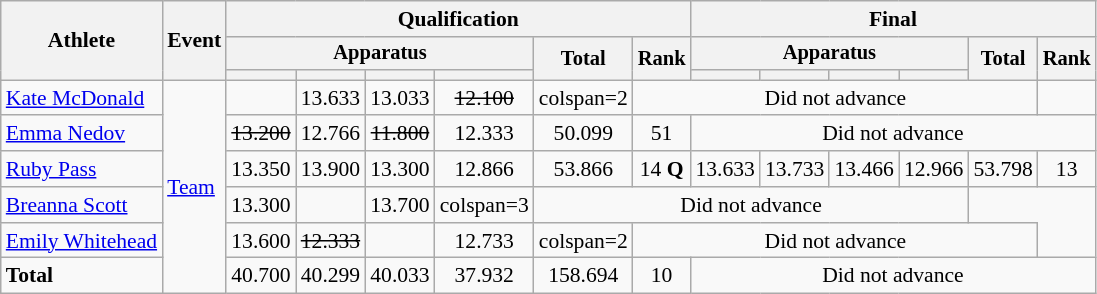<table class=wikitable style=font-size:90%;text-align:center>
<tr>
<th rowspan=3>Athlete</th>
<th rowspan=3>Event</th>
<th colspan=6>Qualification</th>
<th colspan=6>Final</th>
</tr>
<tr style=font-size:95%>
<th colspan=4>Apparatus</th>
<th rowspan=2>Total</th>
<th rowspan=2>Rank</th>
<th colspan=4>Apparatus</th>
<th rowspan=2>Total</th>
<th rowspan=2>Rank</th>
</tr>
<tr style=font-size:95%>
<th></th>
<th></th>
<th></th>
<th></th>
<th></th>
<th></th>
<th></th>
<th></th>
</tr>
<tr>
<td align=left><a href='#'>Kate McDonald</a></td>
<td align=left rowspan=6><a href='#'>Team</a></td>
<td></td>
<td>13.633</td>
<td>13.033</td>
<td><s>12.100</s></td>
<td>colspan=2 </td>
<td colspan=6>Did not advance</td>
</tr>
<tr>
<td align=left><a href='#'>Emma Nedov</a></td>
<td><s>13.200</s></td>
<td>12.766</td>
<td><s>11.800</s></td>
<td>12.333</td>
<td>50.099</td>
<td>51</td>
<td colspan=6>Did not advance</td>
</tr>
<tr>
<td align=left><a href='#'>Ruby Pass</a></td>
<td>13.350</td>
<td>13.900</td>
<td>13.300</td>
<td>12.866</td>
<td>53.866</td>
<td>14 <strong>Q</strong></td>
<td>13.633</td>
<td>13.733</td>
<td>13.466</td>
<td>12.966</td>
<td>53.798</td>
<td>13</td>
</tr>
<tr>
<td align=left><a href='#'>Breanna Scott</a></td>
<td>13.300</td>
<td></td>
<td>13.700</td>
<td>colspan=3 </td>
<td colspan=6>Did not advance</td>
</tr>
<tr>
<td align=left><a href='#'>Emily Whitehead</a></td>
<td>13.600</td>
<td><s>12.333</s></td>
<td></td>
<td>12.733</td>
<td>colspan=2 </td>
<td colspan=6>Did not advance</td>
</tr>
<tr>
<td align=left><strong>Total</strong></td>
<td>40.700</td>
<td>40.299</td>
<td>40.033</td>
<td>37.932</td>
<td>158.694</td>
<td>10</td>
<td colspan=6>Did not advance</td>
</tr>
</table>
